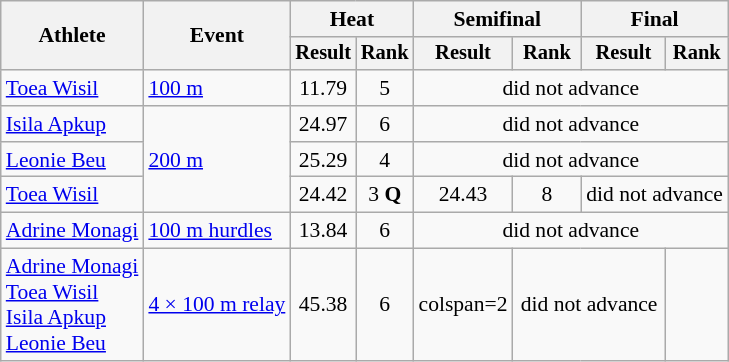<table class="wikitable" style="font-size:90%">
<tr>
<th rowspan=2>Athlete</th>
<th rowspan=2>Event</th>
<th colspan=2>Heat</th>
<th colspan=2>Semifinal</th>
<th colspan=2>Final</th>
</tr>
<tr style="font-size:95%">
<th>Result</th>
<th>Rank</th>
<th>Result</th>
<th>Rank</th>
<th>Result</th>
<th>Rank</th>
</tr>
<tr align=center>
<td align=left><a href='#'>Toea Wisil</a></td>
<td align=left><a href='#'>100 m</a></td>
<td>11.79 </td>
<td>5</td>
<td colspan=4>did not advance</td>
</tr>
<tr align=center>
<td align=left><a href='#'>Isila Apkup</a></td>
<td align=left rowspan=3><a href='#'>200 m</a></td>
<td>24.97</td>
<td>6</td>
<td colspan=4>did not advance</td>
</tr>
<tr align=center>
<td align=left><a href='#'>Leonie Beu</a></td>
<td>25.29</td>
<td>4</td>
<td colspan=4>did not advance</td>
</tr>
<tr align=center>
<td align=left><a href='#'>Toea Wisil</a></td>
<td>24.42</td>
<td>3 <strong>Q</strong></td>
<td>24.43</td>
<td>8</td>
<td colspan=2>did not advance</td>
</tr>
<tr align=center>
<td align=left><a href='#'>Adrine Monagi</a></td>
<td align=left><a href='#'>100 m hurdles</a></td>
<td>13.84</td>
<td>6</td>
<td colspan=4>did not advance</td>
</tr>
<tr align=center>
<td align=left><a href='#'>Adrine Monagi</a><br><a href='#'>Toea Wisil</a><br><a href='#'>Isila Apkup</a><br><a href='#'>Leonie Beu</a></td>
<td align=left><a href='#'>4 × 100 m relay</a></td>
<td>45.38 </td>
<td>6</td>
<td>colspan=2 </td>
<td colspan=2>did not advance</td>
</tr>
</table>
